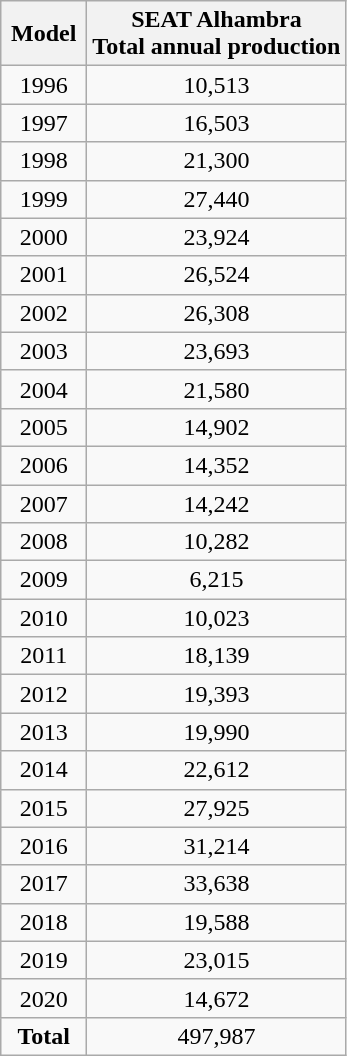<table class="wikitable" style="text-align: center;">
<tr>
<th scope="col" style="width: 50px;">Model</th>
<th>SEAT Alhambra<br>Total annual production</th>
</tr>
<tr>
<td>1996</td>
<td>10,513</td>
</tr>
<tr>
<td>1997</td>
<td>16,503</td>
</tr>
<tr>
<td>1998</td>
<td>21,300</td>
</tr>
<tr>
<td>1999</td>
<td>27,440</td>
</tr>
<tr>
<td>2000</td>
<td>23,924</td>
</tr>
<tr>
<td>2001</td>
<td>26,524</td>
</tr>
<tr>
<td>2002</td>
<td>26,308</td>
</tr>
<tr>
<td>2003</td>
<td>23,693</td>
</tr>
<tr>
<td>2004</td>
<td>21,580</td>
</tr>
<tr>
<td>2005</td>
<td>14,902</td>
</tr>
<tr>
<td>2006</td>
<td>14,352</td>
</tr>
<tr>
<td>2007</td>
<td>14,242</td>
</tr>
<tr>
<td>2008</td>
<td>10,282</td>
</tr>
<tr>
<td>2009</td>
<td>6,215</td>
</tr>
<tr>
<td>2010</td>
<td>10,023</td>
</tr>
<tr>
<td>2011</td>
<td>18,139</td>
</tr>
<tr>
<td>2012</td>
<td>19,393</td>
</tr>
<tr>
<td>2013</td>
<td>19,990</td>
</tr>
<tr>
<td>2014</td>
<td>22,612</td>
</tr>
<tr>
<td>2015</td>
<td>27,925</td>
</tr>
<tr>
<td>2016</td>
<td>31,214</td>
</tr>
<tr>
<td>2017</td>
<td>33,638</td>
</tr>
<tr>
<td>2018</td>
<td>19,588</td>
</tr>
<tr>
<td>2019</td>
<td>23,015</td>
</tr>
<tr>
<td>2020</td>
<td>14,672</td>
</tr>
<tr>
<td><strong>Total</strong></td>
<td>497,987</td>
</tr>
</table>
